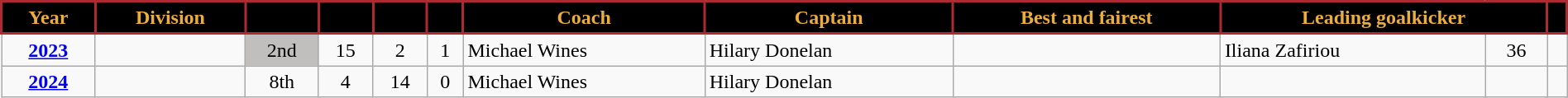<table class="wikitable"; style="width:100%;">
<tr>
<th style="background:#000000; color:#ECAD3F; border:solid #AD2A33 2px">Year</th>
<th style="background:#000000; color:#ECAD3F; border:solid #AD2A33 2px">Division</th>
<th style="background:#000000; color:#ECAD3F; border:solid #AD2A33 2px"></th>
<th style="background:#000000; color:#ECAD3F; border:solid #AD2A33 2px"></th>
<th style="background:#000000; color:#ECAD3F; border:solid #AD2A33 2px"></th>
<th style="background:#000000; color:#ECAD3F; border:solid #AD2A33 2px"></th>
<th style="background:#000000; color:#ECAD3F; border:solid #AD2A33 2px">Coach</th>
<th style="background:#000000; color:#ECAD3F; border:solid #AD2A33 2px">Captain</th>
<th style="background:#000000; color:#ECAD3F; border:solid #AD2A33 2px">Best and fairest</th>
<th colspan=2; style="background:#000000; color:#ECAD3F; border:solid #AD2A33 2px">Leading goalkicker</th>
<th style="background:#000000; color:#ECAD3F; border:solid #AD2A33 2px"></th>
</tr>
<tr>
<td align=center><strong><a href='#'>2023</a></strong></td>
<td align=center></td>
<td style=background:#C0BFBD; align=center>2nd</td>
<td align=center>15</td>
<td align=center>2</td>
<td align=center>1</td>
<td>Michael Wines</td>
<td>Hilary Donelan</td>
<td></td>
<td>Iliana Zafiriou</td>
<td align=center>36</td>
<td align=center></td>
</tr>
<tr>
<td align=center><strong><a href='#'>2024</a></strong></td>
<td align=center></td>
<td align=center>8th</td>
<td align=center>4</td>
<td align=center>14</td>
<td align=center>0</td>
<td>Michael Wines</td>
<td>Hilary Donelan</td>
<td></td>
<td></td>
<td align=center></td>
<td align=center></td>
</tr>
</table>
